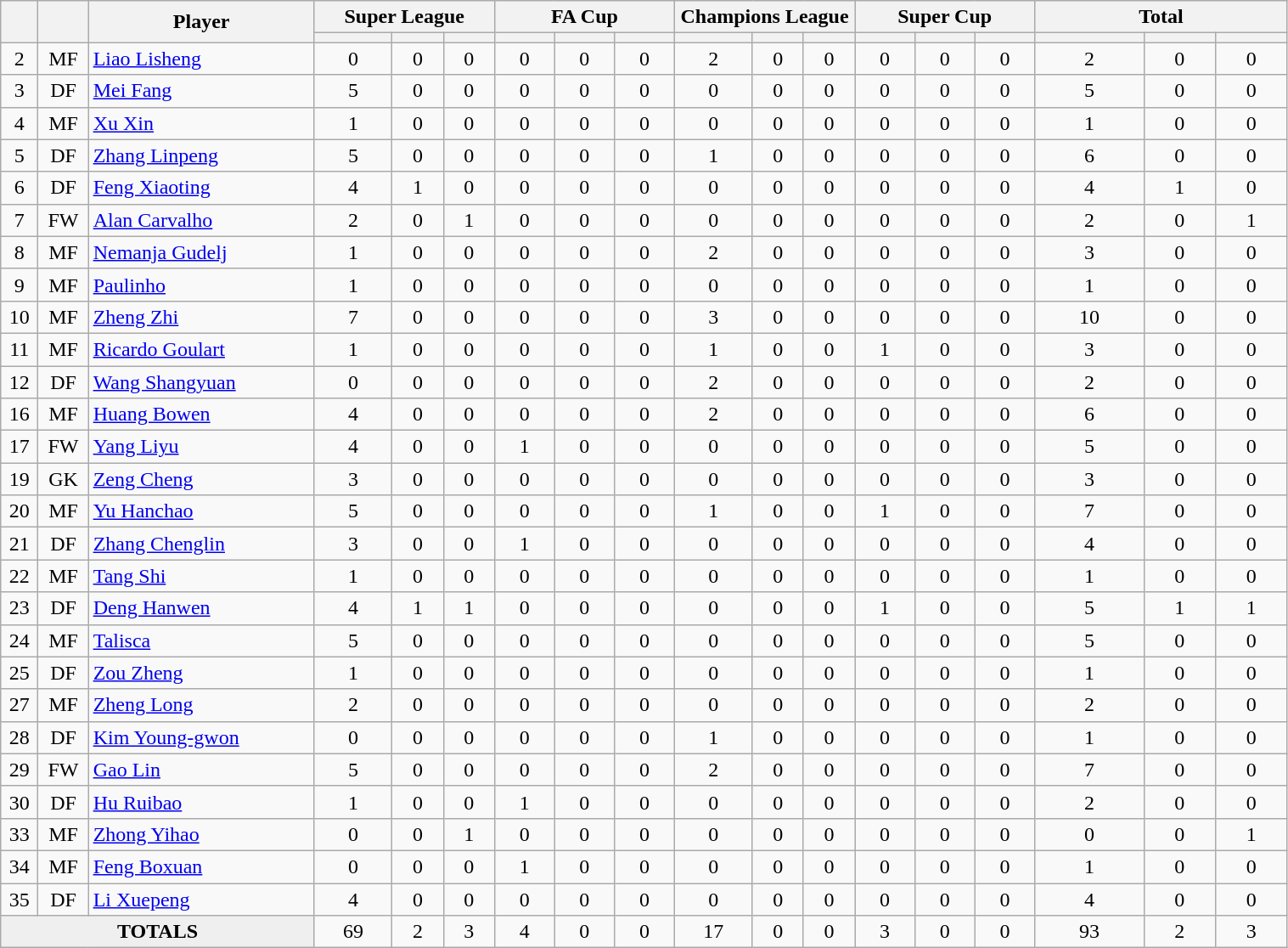<table class="wikitable" style="text-align:center" width=80%>
<tr>
<th rowspan=2></th>
<th rowspan=2></th>
<th rowspan=2 width="170">Player</th>
<th colspan=3 width="105">Super League</th>
<th colspan=3 width="105">FA Cup</th>
<th colspan=3 width="105">Champions League</th>
<th colspan=3 width="105">Super Cup</th>
<th colspan=3 width="150">Total</th>
</tr>
<tr>
<th></th>
<th></th>
<th></th>
<th></th>
<th></th>
<th></th>
<th></th>
<th></th>
<th></th>
<th></th>
<th></th>
<th></th>
<th></th>
<th></th>
<th></th>
</tr>
<tr>
<td>2</td>
<td>MF</td>
<td align=left> <a href='#'>Liao Lisheng</a></td>
<td>0</td>
<td>0</td>
<td>0</td>
<td>0</td>
<td>0</td>
<td>0</td>
<td>2</td>
<td>0</td>
<td>0</td>
<td>0</td>
<td>0</td>
<td>0</td>
<td>2</td>
<td>0</td>
<td>0</td>
</tr>
<tr>
<td>3</td>
<td>DF</td>
<td align=left> <a href='#'>Mei Fang</a></td>
<td>5</td>
<td>0</td>
<td>0</td>
<td>0</td>
<td>0</td>
<td>0</td>
<td>0</td>
<td>0</td>
<td>0</td>
<td>0</td>
<td>0</td>
<td>0</td>
<td>5</td>
<td>0</td>
<td>0</td>
</tr>
<tr>
<td>4</td>
<td>MF</td>
<td align=left> <a href='#'>Xu Xin</a></td>
<td>1</td>
<td>0</td>
<td>0</td>
<td>0</td>
<td>0</td>
<td>0</td>
<td>0</td>
<td>0</td>
<td>0</td>
<td>0</td>
<td>0</td>
<td>0</td>
<td>1</td>
<td>0</td>
<td>0</td>
</tr>
<tr>
<td>5</td>
<td>DF</td>
<td align=left> <a href='#'>Zhang Linpeng</a></td>
<td>5</td>
<td>0</td>
<td>0</td>
<td>0</td>
<td>0</td>
<td>0</td>
<td>1</td>
<td>0</td>
<td>0</td>
<td>0</td>
<td>0</td>
<td>0</td>
<td>6</td>
<td>0</td>
<td>0</td>
</tr>
<tr>
<td>6</td>
<td>DF</td>
<td align=left> <a href='#'>Feng Xiaoting</a></td>
<td>4</td>
<td>1</td>
<td>0</td>
<td>0</td>
<td>0</td>
<td>0</td>
<td>0</td>
<td>0</td>
<td>0</td>
<td>0</td>
<td>0</td>
<td>0</td>
<td>4</td>
<td>1</td>
<td>0</td>
</tr>
<tr>
<td>7</td>
<td>FW</td>
<td align=left> <a href='#'>Alan Carvalho</a></td>
<td>2</td>
<td>0</td>
<td>1</td>
<td>0</td>
<td>0</td>
<td>0</td>
<td>0</td>
<td>0</td>
<td>0</td>
<td>0</td>
<td>0</td>
<td>0</td>
<td>2</td>
<td>0</td>
<td>1</td>
</tr>
<tr>
<td>8</td>
<td>MF</td>
<td align=left> <a href='#'>Nemanja Gudelj</a></td>
<td>1</td>
<td>0</td>
<td>0</td>
<td>0</td>
<td>0</td>
<td>0</td>
<td>2</td>
<td>0</td>
<td>0</td>
<td>0</td>
<td>0</td>
<td>0</td>
<td>3</td>
<td>0</td>
<td>0</td>
</tr>
<tr>
<td>9</td>
<td>MF</td>
<td align=left> <a href='#'>Paulinho</a></td>
<td>1</td>
<td>0</td>
<td>0</td>
<td>0</td>
<td>0</td>
<td>0</td>
<td>0</td>
<td>0</td>
<td>0</td>
<td>0</td>
<td>0</td>
<td>0</td>
<td>1</td>
<td>0</td>
<td>0</td>
</tr>
<tr>
<td>10</td>
<td>MF</td>
<td align=left> <a href='#'>Zheng Zhi</a></td>
<td>7</td>
<td>0</td>
<td>0</td>
<td>0</td>
<td>0</td>
<td>0</td>
<td>3</td>
<td>0</td>
<td>0</td>
<td>0</td>
<td>0</td>
<td>0</td>
<td>10</td>
<td>0</td>
<td>0</td>
</tr>
<tr>
<td>11</td>
<td>MF</td>
<td align=left> <a href='#'>Ricardo Goulart</a></td>
<td>1</td>
<td>0</td>
<td>0</td>
<td>0</td>
<td>0</td>
<td>0</td>
<td>1</td>
<td>0</td>
<td>0</td>
<td>1</td>
<td>0</td>
<td>0</td>
<td>3</td>
<td>0</td>
<td>0</td>
</tr>
<tr>
<td>12</td>
<td>DF</td>
<td align=left> <a href='#'>Wang Shangyuan</a></td>
<td>0</td>
<td>0</td>
<td>0</td>
<td>0</td>
<td>0</td>
<td>0</td>
<td>2</td>
<td>0</td>
<td>0</td>
<td>0</td>
<td>0</td>
<td>0</td>
<td>2</td>
<td>0</td>
<td>0</td>
</tr>
<tr>
<td>16</td>
<td>MF</td>
<td align=left> <a href='#'>Huang Bowen</a></td>
<td>4</td>
<td>0</td>
<td>0</td>
<td>0</td>
<td>0</td>
<td>0</td>
<td>2</td>
<td>0</td>
<td>0</td>
<td>0</td>
<td>0</td>
<td>0</td>
<td>6</td>
<td>0</td>
<td>0</td>
</tr>
<tr>
<td>17</td>
<td>FW</td>
<td align=left> <a href='#'>Yang Liyu</a></td>
<td>4</td>
<td>0</td>
<td>0</td>
<td>1</td>
<td>0</td>
<td>0</td>
<td>0</td>
<td>0</td>
<td>0</td>
<td>0</td>
<td>0</td>
<td>0</td>
<td>5</td>
<td>0</td>
<td>0</td>
</tr>
<tr>
<td>19</td>
<td>GK</td>
<td align=left> <a href='#'>Zeng Cheng</a></td>
<td>3</td>
<td>0</td>
<td>0</td>
<td>0</td>
<td>0</td>
<td>0</td>
<td>0</td>
<td>0</td>
<td>0</td>
<td>0</td>
<td>0</td>
<td>0</td>
<td>3</td>
<td>0</td>
<td>0</td>
</tr>
<tr>
<td>20</td>
<td>MF</td>
<td align=left> <a href='#'>Yu Hanchao</a></td>
<td>5</td>
<td>0</td>
<td>0</td>
<td>0</td>
<td>0</td>
<td>0</td>
<td>1</td>
<td>0</td>
<td>0</td>
<td>1</td>
<td>0</td>
<td>0</td>
<td>7</td>
<td>0</td>
<td>0</td>
</tr>
<tr>
<td>21</td>
<td>DF</td>
<td align=left> <a href='#'>Zhang Chenglin</a></td>
<td>3</td>
<td>0</td>
<td>0</td>
<td>1</td>
<td>0</td>
<td>0</td>
<td>0</td>
<td>0</td>
<td>0</td>
<td>0</td>
<td>0</td>
<td>0</td>
<td>4</td>
<td>0</td>
<td>0</td>
</tr>
<tr>
<td>22</td>
<td>MF</td>
<td align=left> <a href='#'>Tang Shi</a></td>
<td>1</td>
<td>0</td>
<td>0</td>
<td>0</td>
<td>0</td>
<td>0</td>
<td>0</td>
<td>0</td>
<td>0</td>
<td>0</td>
<td>0</td>
<td>0</td>
<td>1</td>
<td>0</td>
<td>0</td>
</tr>
<tr>
<td>23</td>
<td>DF</td>
<td align=left> <a href='#'>Deng Hanwen</a></td>
<td>4</td>
<td>1</td>
<td>1</td>
<td>0</td>
<td>0</td>
<td>0</td>
<td>0</td>
<td>0</td>
<td>0</td>
<td>1</td>
<td>0</td>
<td>0</td>
<td>5</td>
<td>1</td>
<td>1</td>
</tr>
<tr>
<td>24</td>
<td>MF</td>
<td align=left> <a href='#'>Talisca</a></td>
<td>5</td>
<td>0</td>
<td>0</td>
<td>0</td>
<td>0</td>
<td>0</td>
<td>0</td>
<td>0</td>
<td>0</td>
<td>0</td>
<td>0</td>
<td>0</td>
<td>5</td>
<td>0</td>
<td>0</td>
</tr>
<tr>
<td>25</td>
<td>DF</td>
<td align=left> <a href='#'>Zou Zheng</a></td>
<td>1</td>
<td>0</td>
<td>0</td>
<td>0</td>
<td>0</td>
<td>0</td>
<td>0</td>
<td>0</td>
<td>0</td>
<td>0</td>
<td>0</td>
<td>0</td>
<td>1</td>
<td>0</td>
<td>0</td>
</tr>
<tr>
<td>27</td>
<td>MF</td>
<td align=left> <a href='#'>Zheng Long</a></td>
<td>2</td>
<td>0</td>
<td>0</td>
<td>0</td>
<td>0</td>
<td>0</td>
<td>0</td>
<td>0</td>
<td>0</td>
<td>0</td>
<td>0</td>
<td>0</td>
<td>2</td>
<td>0</td>
<td>0</td>
</tr>
<tr>
<td>28</td>
<td>DF</td>
<td align=left> <a href='#'>Kim Young-gwon</a></td>
<td>0</td>
<td>0</td>
<td>0</td>
<td>0</td>
<td>0</td>
<td>0</td>
<td>1</td>
<td>0</td>
<td>0</td>
<td>0</td>
<td>0</td>
<td>0</td>
<td>1</td>
<td>0</td>
<td>0</td>
</tr>
<tr>
<td>29</td>
<td>FW</td>
<td align=left> <a href='#'>Gao Lin</a></td>
<td>5</td>
<td>0</td>
<td>0</td>
<td>0</td>
<td>0</td>
<td>0</td>
<td>2</td>
<td>0</td>
<td>0</td>
<td>0</td>
<td>0</td>
<td>0</td>
<td>7</td>
<td>0</td>
<td>0</td>
</tr>
<tr>
<td>30</td>
<td>DF</td>
<td align=left> <a href='#'>Hu Ruibao</a></td>
<td>1</td>
<td>0</td>
<td>0</td>
<td>1</td>
<td>0</td>
<td>0</td>
<td>0</td>
<td>0</td>
<td>0</td>
<td>0</td>
<td>0</td>
<td>0</td>
<td>2</td>
<td>0</td>
<td>0</td>
</tr>
<tr>
<td>33</td>
<td>MF</td>
<td align=left> <a href='#'>Zhong Yihao</a></td>
<td>0</td>
<td>0</td>
<td>1</td>
<td>0</td>
<td>0</td>
<td>0</td>
<td>0</td>
<td>0</td>
<td>0</td>
<td>0</td>
<td>0</td>
<td>0</td>
<td>0</td>
<td>0</td>
<td>1</td>
</tr>
<tr>
<td>34</td>
<td>MF</td>
<td align=left> <a href='#'>Feng Boxuan</a></td>
<td>0</td>
<td>0</td>
<td>0</td>
<td>1</td>
<td>0</td>
<td>0</td>
<td>0</td>
<td>0</td>
<td>0</td>
<td>0</td>
<td>0</td>
<td>0</td>
<td>1</td>
<td>0</td>
<td>0</td>
</tr>
<tr>
<td>35</td>
<td>DF</td>
<td align=left> <a href='#'>Li Xuepeng</a></td>
<td>4</td>
<td>0</td>
<td>0</td>
<td>0</td>
<td>0</td>
<td>0</td>
<td>0</td>
<td>0</td>
<td>0</td>
<td>0</td>
<td>0</td>
<td>0</td>
<td>4</td>
<td>0</td>
<td>0</td>
</tr>
<tr>
<td ! colspan=3 style="background: #efefef; text-align: center;"><strong>TOTALS</strong></td>
<td>69</td>
<td>2</td>
<td>3</td>
<td>4</td>
<td>0</td>
<td>0</td>
<td>17</td>
<td>0</td>
<td>0</td>
<td>3</td>
<td>0</td>
<td>0</td>
<td>93</td>
<td>2</td>
<td>3</td>
</tr>
</table>
